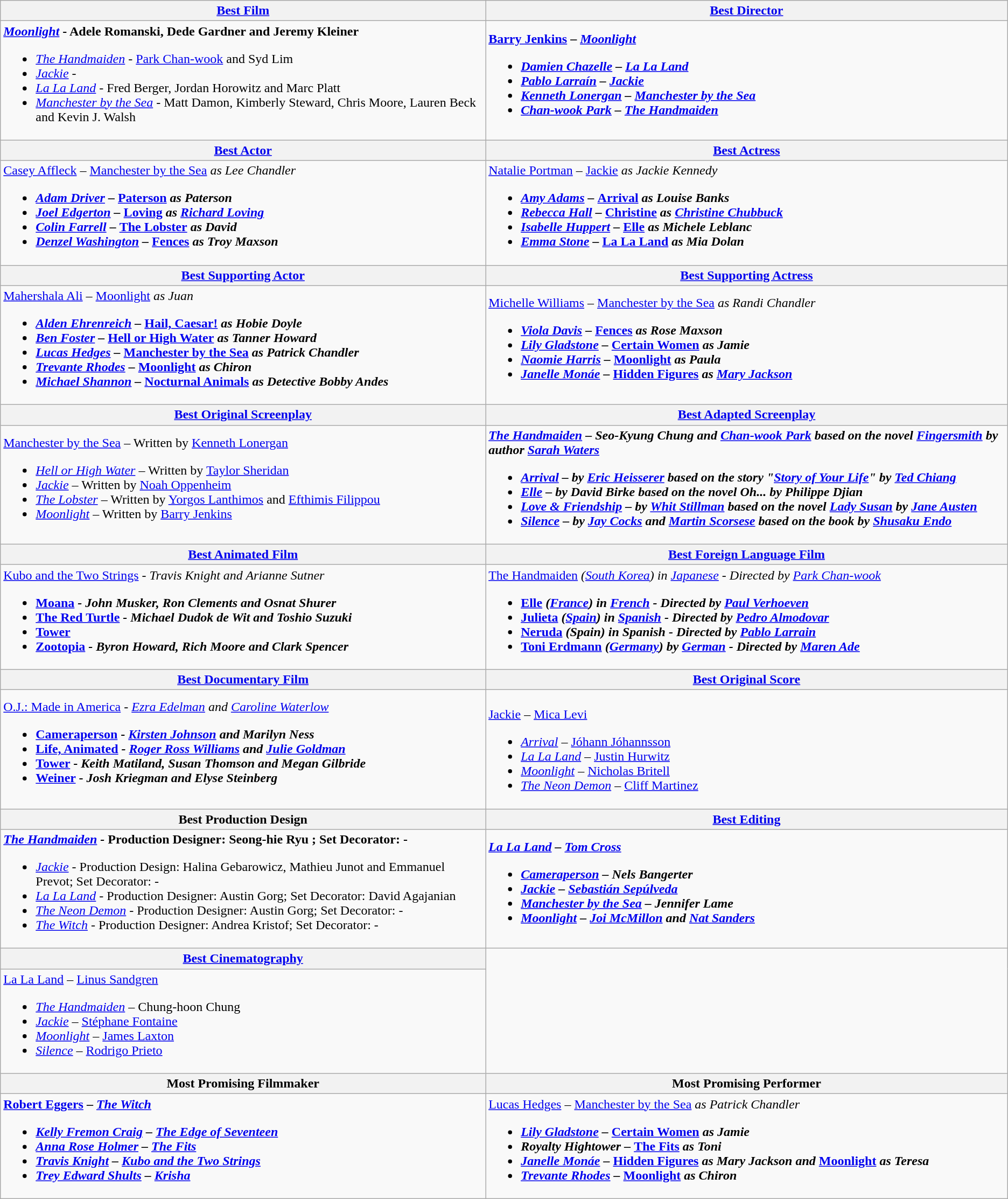<table class="wikitable">
<tr>
<th><a href='#'>Best Film</a></th>
<th><a href='#'>Best Director</a></th>
</tr>
<tr>
<td><strong><em><a href='#'>Moonlight</a></em></strong> <strong>- Adele Romanski, Dede Gardner and Jeremy Kleiner</strong><br><ul><li><em><a href='#'>The Handmaiden</a></em> - <a href='#'>Park Chan-wook</a> and Syd Lim</li><li><em><a href='#'>Jackie</a></em> -</li><li><em><a href='#'>La La Land</a></em> - Fred Berger, Jordan Horowitz and Marc Platt</li><li><em><a href='#'>Manchester by the Sea</a></em> - Matt Damon, Kimberly Steward, Chris Moore, Lauren Beck and Kevin J. Walsh</li></ul></td>
<td><strong><a href='#'>Barry Jenkins</a> – <em><a href='#'>Moonlight</a><strong><em><br><ul><li><a href='#'>Damien Chazelle</a> – </em><a href='#'>La La Land</a><em></li><li><a href='#'>Pablo Larraín</a> – </em><a href='#'>Jackie</a><em></li><li><a href='#'>Kenneth Lonergan</a> – </em><a href='#'>Manchester by the Sea</a><em></li><li><a href='#'>Chan-wook Park</a> – </em><a href='#'>The Handmaiden</a><em></li></ul></td>
</tr>
<tr>
<th><a href='#'>Best Actor</a></th>
<th><a href='#'>Best Actress</a></th>
</tr>
<tr>
<td></strong><a href='#'>Casey Affleck</a> – </em><a href='#'>Manchester by the Sea</a><em> as Lee Chandler<strong><br><ul><li><a href='#'>Adam Driver</a> – </em><a href='#'>Paterson</a><em> as Paterson</li><li><a href='#'>Joel Edgerton</a> – </em><a href='#'>Loving</a><em> as <a href='#'>Richard Loving</a></li><li><a href='#'>Colin Farrell</a> – </em><a href='#'>The Lobster</a><em> as David</li><li><a href='#'>Denzel Washington</a> – </em><a href='#'>Fences</a><em> as Troy Maxson</li></ul></td>
<td></strong><a href='#'>Natalie Portman</a> – </em><a href='#'>Jackie</a><em> as Jackie Kennedy<strong><br><ul><li><a href='#'>Amy Adams</a> – </em><a href='#'>Arrival</a><em> as Louise Banks</li><li><a href='#'>Rebecca Hall</a> – </em><a href='#'>Christine</a><em> as <a href='#'>Christine Chubbuck</a></li><li><a href='#'>Isabelle Huppert</a> – </em><a href='#'>Elle</a><em> as Michele Leblanc</li><li><a href='#'>Emma Stone</a> – </em><a href='#'>La La Land</a><em> as Mia Dolan</li></ul></td>
</tr>
<tr>
<th><a href='#'>Best Supporting Actor</a></th>
<th><a href='#'>Best Supporting Actress</a></th>
</tr>
<tr>
<td></strong><a href='#'>Mahershala Ali</a> – </em><a href='#'>Moonlight</a><em> as Juan<strong><br><ul><li><a href='#'>Alden Ehrenreich</a> – </em><a href='#'>Hail, Caesar!</a><em> as Hobie Doyle</li><li><a href='#'>Ben Foster</a> – </em><a href='#'>Hell or High Water</a><em> as Tanner Howard</li><li><a href='#'>Lucas Hedges</a> – </em><a href='#'>Manchester by the Sea</a><em> as Patrick Chandler</li><li><a href='#'>Trevante Rhodes</a> – </em><a href='#'>Moonlight</a><em> as Chiron</li><li><a href='#'>Michael Shannon</a> – </em><a href='#'>Nocturnal Animals</a><em> as Detective Bobby Andes</li></ul></td>
<td></strong><a href='#'>Michelle Williams</a> – </em><a href='#'>Manchester by the Sea</a><em> as Randi Chandler<strong><br><ul><li><a href='#'>Viola Davis</a> – </em><a href='#'>Fences</a><em> as Rose Maxson</li><li><a href='#'>Lily Gladstone</a> – </em><a href='#'>Certain Women</a><em> as Jamie</li><li><a href='#'>Naomie Harris</a> – </em><a href='#'>Moonlight</a><em> as Paula</li><li><a href='#'>Janelle Monáe</a> – </em><a href='#'>Hidden Figures</a><em> as <a href='#'>Mary Jackson</a></li></ul></td>
</tr>
<tr>
<th><a href='#'>Best Original Screenplay</a></th>
<th><a href='#'>Best Adapted Screenplay</a></th>
</tr>
<tr>
<td></em></strong><a href='#'>Manchester by the Sea</a></em> – Written by <a href='#'>Kenneth Lonergan</a></strong><br><ul><li><em><a href='#'>Hell or High Water</a></em> – Written by <a href='#'>Taylor Sheridan</a></li><li><em><a href='#'>Jackie</a></em> – Written by <a href='#'>Noah Oppenheim</a></li><li><em><a href='#'>The Lobster</a></em> – Written by <a href='#'>Yorgos Lanthimos</a> and <a href='#'>Efthimis Filippou</a></li><li><em><a href='#'>Moonlight</a></em> – Written by <a href='#'>Barry Jenkins</a></li></ul></td>
<td><strong><em><a href='#'>The Handmaiden</a><em> – Seo-Kyung Chung and <a href='#'>Chan-wook Park</a> based on the novel <a href='#'>Fingersmith</a> by author <a href='#'>Sarah Waters</a><strong><br><ul><li></em><a href='#'>Arrival</a><em> – by <a href='#'>Eric Heisserer</a> based on the story "<a href='#'>Story of Your Life</a>" by <a href='#'>Ted Chiang</a></li><li></em><a href='#'>Elle</a><em> – by David Birke based on the novel Oh... by Philippe Djian</li><li></em><a href='#'>Love & Friendship</a><em> – by <a href='#'>Whit Stillman</a> based on the novel <a href='#'>Lady Susan</a> by <a href='#'>Jane Austen</a></li><li></em><a href='#'>Silence</a><em> – by <a href='#'>Jay Cocks</a> and <a href='#'>Martin Scorsese</a> based on the book by <a href='#'>Shusaku Endo</a></li></ul></td>
</tr>
<tr>
<th><a href='#'>Best Animated Film</a></th>
<th><a href='#'>Best Foreign Language Film</a></th>
</tr>
<tr>
<td></em></strong><a href='#'>Kubo and the Two Strings</a><strong><em> </strong>- Travis Knight and Arianne Sutner<strong><br><ul><li></em><a href='#'>Moana</a><em> - John Musker, Ron Clements and Osnat Shurer</li><li></em><a href='#'>The Red Turtle</a><em> - Michael Dudok de Wit and Toshio Suzuki</li><li></em><a href='#'>Tower</a><em></li><li></em><a href='#'>Zootopia</a><em> - Byron Howard, Rich Moore and Clark Spencer</li></ul></td>
<td></em></strong><a href='#'>The Handmaiden</a><strong><em> </strong>(<a href='#'>South Korea</a>) in <a href='#'>Japanese</a> - Directed by <a href='#'>Park Chan-wook</a><strong><br><ul><li></em><a href='#'>Elle</a><em> (<a href='#'>France</a>) in <a href='#'>French</a> - Directed by <a href='#'>Paul Verhoeven</a></li><li></em><a href='#'>Julieta</a><em> (<a href='#'>Spain</a>) in <a href='#'>Spanish</a> - Directed by <a href='#'>Pedro Almodovar</a></li><li></em><a href='#'>Neruda</a><em> (Spain) in Spanish - Directed by <a href='#'>Pablo Larrain</a></li><li></em><a href='#'>Toni Erdmann</a><em> (<a href='#'>Germany</a>) by <a href='#'>German</a> - Directed by <a href='#'>Maren Ade</a></li></ul></td>
</tr>
<tr>
<th><a href='#'>Best Documentary Film</a></th>
<th><a href='#'>Best Original Score</a></th>
</tr>
<tr>
<td></em></strong><a href='#'>O.J.: Made in America</a> -<strong><em> </strong><a href='#'>Ezra Edelman</a> and <a href='#'>Caroline Waterlow</a><strong><br><ul><li></em><a href='#'>Cameraperson</a> -<em> <a href='#'>Kirsten Johnson</a> and Marilyn Ness</li><li></em><a href='#'>Life, Animated</a><em> - <a href='#'>Roger Ross Williams</a> and <a href='#'>Julie Goldman</a></li><li></em><a href='#'>Tower</a> -<em> Keith Matiland, Susan Thomson and Megan Gilbride</li><li></em><a href='#'>Weiner</a> -<em> Josh Kriegman and Elyse Steinberg</li></ul></td>
<td><br></em></strong><a href='#'>Jackie</a></em> – <a href='#'>Mica Levi</a></strong><ul><li><em><a href='#'>Arrival</a></em> – <a href='#'>Jóhann Jóhannsson</a></li><li><em><a href='#'>La La Land</a></em> – <a href='#'>Justin Hurwitz</a></li><li><em><a href='#'>Moonlight</a></em> – <a href='#'>Nicholas Britell</a></li><li><em><a href='#'>The Neon Demon</a></em> – <a href='#'>Cliff Martinez</a></li></ul></td>
</tr>
<tr>
<th>Best Production Design</th>
<th><a href='#'>Best Editing</a></th>
</tr>
<tr>
<td><strong><em><a href='#'>The Handmaiden</a> -</em></strong> <strong>Production Designer: Seong-hie Ryu ; Set Decorator: -</strong><br><ul><li><em><a href='#'>Jackie</a> -</em> Production Design: Halina Gebarowicz, Mathieu Junot and Emmanuel Prevot; Set Decorator: -</li><li><em><a href='#'>La La Land</a></em> - Production Designer: Austin Gorg; Set Decorator: David Agajanian</li><li><em><a href='#'>The Neon Demon</a></em> - Production Designer: Austin Gorg; Set Decorator: -</li><li><em><a href='#'>The Witch</a> -</em> Production Designer: Andrea Kristof; Set Decorator: -</li></ul></td>
<td><strong><em><a href='#'>La La Land</a><em> – <a href='#'>Tom Cross</a><strong><br><ul><li></em><a href='#'>Cameraperson</a><em> – Nels Bangerter</li><li></em><a href='#'>Jackie</a><em> – <a href='#'>Sebastián Sepúlveda</a></li><li></em><a href='#'>Manchester by the Sea</a><em> – Jennifer Lame</li><li></em><a href='#'>Moonlight</a><em> – <a href='#'>Joi McMillon</a> and <a href='#'>Nat Sanders</a></li></ul></td>
</tr>
<tr>
<th><a href='#'>Best Cinematography</a></th>
<td rowspan="2"></td>
</tr>
<tr>
<td></em></strong><a href='#'>La La Land</a></em> – <a href='#'>Linus Sandgren</a></strong><br><ul><li><em><a href='#'>The Handmaiden</a></em> – Chung-hoon Chung</li><li><em><a href='#'>Jackie</a></em> – <a href='#'>Stéphane Fontaine</a></li><li><em><a href='#'>Moonlight</a></em> – <a href='#'>James Laxton</a></li><li><em><a href='#'>Silence</a></em> – <a href='#'>Rodrigo Prieto</a></li></ul></td>
</tr>
<tr>
<th>Most Promising Filmmaker</th>
<th>Most Promising Performer</th>
</tr>
<tr>
<td><strong><a href='#'>Robert Eggers</a> – <em><a href='#'>The Witch</a><strong><em><br><ul><li><a href='#'>Kelly Fremon Craig</a> – </em><a href='#'>The Edge of Seventeen</a><em></li><li><a href='#'>Anna Rose Holmer</a> – </em><a href='#'>The Fits</a><em></li><li><a href='#'>Travis Knight</a> – </em><a href='#'>Kubo and the Two Strings</a><em></li><li><a href='#'>Trey Edward Shults</a> – </em><a href='#'>Krisha</a><em></li></ul></td>
<td></strong><a href='#'>Lucas Hedges</a> – </em><a href='#'>Manchester by the Sea</a><em> as Patrick Chandler<strong><br><ul><li><a href='#'>Lily Gladstone</a> – </em><a href='#'>Certain Women</a><em> as Jamie</li><li>Royalty Hightower – </em><a href='#'>The Fits</a><em> as Toni</li><li><a href='#'>Janelle Monáe</a> – </em><a href='#'>Hidden Figures</a><em> as Mary Jackson and </em><a href='#'>Moonlight</a><em> as Teresa</li><li><a href='#'>Trevante Rhodes</a> – </em><a href='#'>Moonlight</a><em> as Chiron</li></ul></td>
</tr>
</table>
